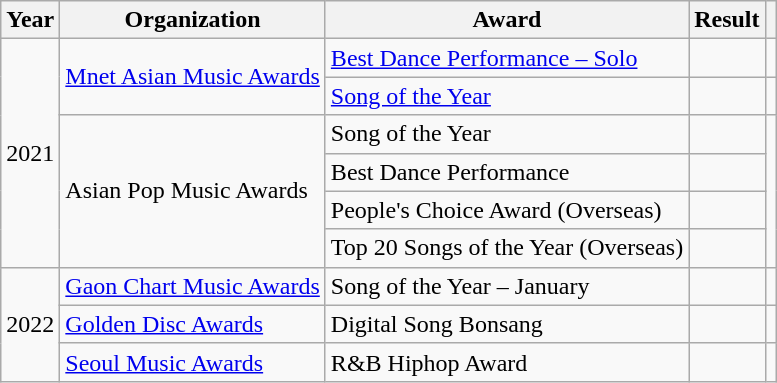<table class="wikitable plainrowheaders">
<tr align=center>
<th scope="col">Year</th>
<th scope="col">Organization</th>
<th scope="col">Award</th>
<th scope="col">Result</th>
<th scope="col"></th>
</tr>
<tr>
<td rowspan="6" style="text-align:center">2021</td>
<td rowspan="2"><a href='#'>Mnet Asian Music Awards</a></td>
<td><a href='#'>Best Dance Performance – Solo</a></td>
<td></td>
<td style="text-align:center"></td>
</tr>
<tr>
<td><a href='#'>Song of the Year</a></td>
<td></td>
<td style="text-align:center"></td>
</tr>
<tr>
<td rowspan="4">Asian Pop Music Awards</td>
<td>Song of the Year</td>
<td></td>
<td rowspan="4" style="text-align:center"></td>
</tr>
<tr>
<td>Best Dance Performance</td>
<td></td>
</tr>
<tr>
<td>People's Choice Award (Overseas)</td>
<td></td>
</tr>
<tr>
<td>Top 20 Songs of the Year (Overseas)</td>
<td></td>
</tr>
<tr>
<td rowspan="3">2022</td>
<td><a href='#'>Gaon Chart Music Awards</a></td>
<td>Song of the Year – January</td>
<td></td>
<td style="text-align:center"></td>
</tr>
<tr>
<td><a href='#'>Golden Disc Awards</a></td>
<td>Digital Song Bonsang</td>
<td></td>
<td style="text-align:center"></td>
</tr>
<tr>
<td><a href='#'>Seoul Music Awards</a></td>
<td>R&B Hiphop Award</td>
<td></td>
<td style="text-align:center"></td>
</tr>
</table>
